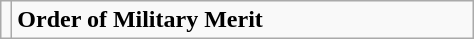<table class="wikitable">
<tr>
<td></td>
<td width="300"><strong>Order of Military Merit</strong></td>
</tr>
</table>
